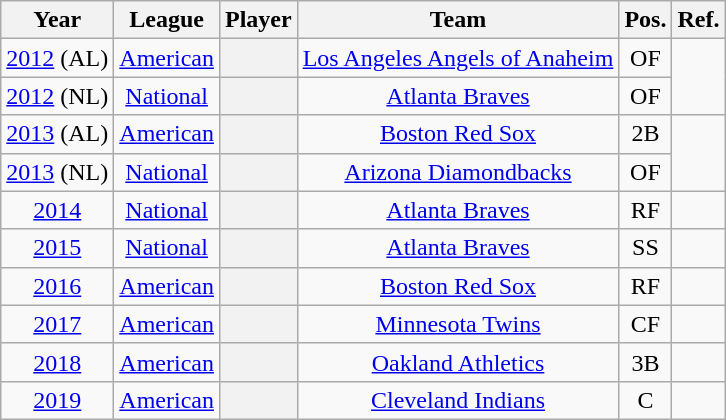<table class="wikitable sortable plainrowheaders" style="text-align:center">
<tr>
<th scope="col">Year</th>
<th scope="col">League</th>
<th scope="col">Player</th>
<th scope="col">Team</th>
<th scope="col">Pos.</th>
<th scope="col" class=unsortable>Ref.</th>
</tr>
<tr>
<td><a href='#'>2012</a> (AL)</td>
<td><a href='#'>American</a></td>
<th scope="row" style="text-align:center"></th>
<td><a href='#'>Los Angeles Angels of Anaheim</a></td>
<td>OF</td>
<td rowspan=2></td>
</tr>
<tr>
<td><a href='#'>2012</a> (NL)</td>
<td><a href='#'>National</a></td>
<th scope="row" style="text-align:center"></th>
<td><a href='#'>Atlanta Braves</a></td>
<td>OF</td>
</tr>
<tr>
<td><a href='#'>2013</a> (AL)</td>
<td><a href='#'>American</a></td>
<th scope="row" style="text-align:center"></th>
<td><a href='#'>Boston Red Sox</a></td>
<td>2B</td>
<td rowspan=2></td>
</tr>
<tr>
<td><a href='#'>2013</a> (NL)</td>
<td><a href='#'>National</a></td>
<th scope="row" style="text-align:center"></th>
<td><a href='#'>Arizona Diamondbacks</a></td>
<td>OF</td>
</tr>
<tr>
<td><a href='#'>2014</a></td>
<td><a href='#'>National</a></td>
<th scope="row" style="text-align:center"></th>
<td><a href='#'>Atlanta Braves</a></td>
<td>RF</td>
<td></td>
</tr>
<tr>
<td><a href='#'>2015</a></td>
<td><a href='#'>National</a></td>
<th scope="row" style="text-align:center"></th>
<td><a href='#'>Atlanta Braves</a></td>
<td>SS</td>
<td></td>
</tr>
<tr>
<td><a href='#'>2016</a></td>
<td><a href='#'>American</a></td>
<th scope="row" style="text-align:center"></th>
<td><a href='#'>Boston Red Sox</a></td>
<td>RF</td>
<td></td>
</tr>
<tr>
<td><a href='#'>2017</a></td>
<td><a href='#'>American</a></td>
<th scope="row" style="text-align:center"></th>
<td><a href='#'>Minnesota Twins</a></td>
<td>CF</td>
<td></td>
</tr>
<tr>
<td><a href='#'>2018</a></td>
<td><a href='#'>American</a></td>
<th scope="row" style="text-align:center"></th>
<td><a href='#'>Oakland Athletics</a></td>
<td>3B</td>
<td></td>
</tr>
<tr>
<td><a href='#'>2019</a></td>
<td><a href='#'>American</a></td>
<th scope="row" style="text-align:center"></th>
<td><a href='#'>Cleveland Indians</a></td>
<td>C</td>
<td></td>
</tr>
</table>
